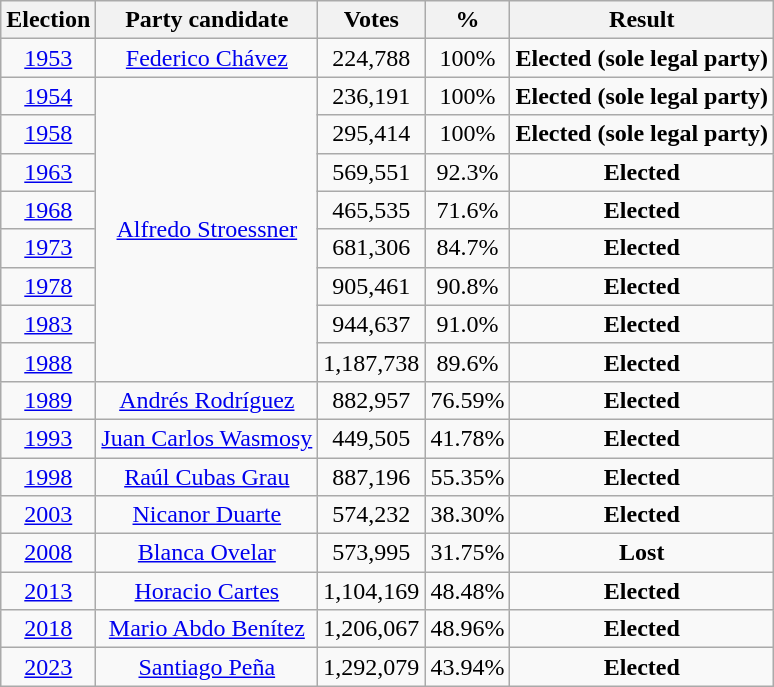<table class="wikitable" style="text-align:center">
<tr>
<th>Election</th>
<th>Party candidate</th>
<th>Votes</th>
<th><strong>%</strong></th>
<th>Result</th>
</tr>
<tr>
<td><a href='#'>1953</a></td>
<td><a href='#'>Federico Chávez</a></td>
<td>224,788</td>
<td>100%</td>
<td><strong>Elected (sole legal party)</strong> </td>
</tr>
<tr>
<td><a href='#'>1954</a></td>
<td rowspan="8"><a href='#'>Alfredo Stroessner</a></td>
<td>236,191</td>
<td>100%</td>
<td><strong>Elected (sole legal party)</strong> </td>
</tr>
<tr>
<td><a href='#'>1958</a></td>
<td>295,414</td>
<td>100%</td>
<td><strong>Elected (sole legal party)</strong> </td>
</tr>
<tr>
<td><a href='#'>1963</a></td>
<td>569,551</td>
<td>92.3%</td>
<td><strong>Elected</strong> </td>
</tr>
<tr>
<td><a href='#'>1968</a></td>
<td>465,535</td>
<td>71.6%</td>
<td><strong>Elected</strong> </td>
</tr>
<tr>
<td><a href='#'>1973</a></td>
<td>681,306</td>
<td>84.7%</td>
<td><strong>Elected</strong> </td>
</tr>
<tr>
<td><a href='#'>1978</a></td>
<td>905,461</td>
<td>90.8%</td>
<td><strong>Elected</strong> </td>
</tr>
<tr>
<td><a href='#'>1983</a></td>
<td>944,637</td>
<td>91.0%</td>
<td><strong>Elected</strong> </td>
</tr>
<tr>
<td><a href='#'>1988</a></td>
<td>1,187,738</td>
<td>89.6%</td>
<td><strong>Elected</strong> </td>
</tr>
<tr>
<td><a href='#'>1989</a></td>
<td><a href='#'>Andrés Rodríguez</a></td>
<td>882,957</td>
<td>76.59%</td>
<td><strong>Elected</strong> </td>
</tr>
<tr>
<td><a href='#'>1993</a></td>
<td><a href='#'>Juan Carlos Wasmosy</a></td>
<td>449,505</td>
<td>41.78%</td>
<td><strong>Elected</strong> </td>
</tr>
<tr>
<td><a href='#'>1998</a></td>
<td><a href='#'>Raúl Cubas Grau</a></td>
<td>887,196</td>
<td>55.35%</td>
<td><strong>Elected</strong> </td>
</tr>
<tr>
<td><a href='#'>2003</a></td>
<td><a href='#'>Nicanor Duarte</a></td>
<td>574,232</td>
<td>38.30%</td>
<td><strong>Elected</strong> </td>
</tr>
<tr>
<td><a href='#'>2008</a></td>
<td><a href='#'>Blanca Ovelar</a></td>
<td>573,995</td>
<td>31.75%</td>
<td><strong>Lost</strong> </td>
</tr>
<tr>
<td><a href='#'>2013</a></td>
<td><a href='#'>Horacio Cartes</a></td>
<td>1,104,169</td>
<td>48.48%</td>
<td><strong>Elected</strong> </td>
</tr>
<tr>
<td><a href='#'>2018</a></td>
<td><a href='#'>Mario Abdo Benítez</a></td>
<td>1,206,067</td>
<td>48.96%</td>
<td><strong>Elected</strong> </td>
</tr>
<tr>
<td><a href='#'>2023</a></td>
<td><a href='#'>Santiago Peña</a></td>
<td>1,292,079</td>
<td>43.94%</td>
<td><strong>Elected</strong> </td>
</tr>
</table>
